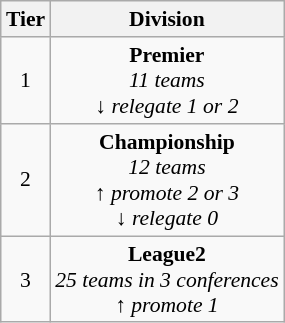<table class="wikitable" style="float:right; margin-left:1em; text-align: center; font-size: 90%;">
<tr>
<th>Tier</th>
<th>Division</th>
</tr>
<tr>
<td>1</td>
<td><strong>Premier</strong><br><em>11 teams</em><br><em>↓ relegate 1 or 2</em></td>
</tr>
<tr>
<td>2</td>
<td><strong>Championship</strong><br><em>12 teams</em><br><em>↑ promote 2 or 3</em><br><em>↓ relegate 0</em></td>
</tr>
<tr>
<td>3</td>
<td><strong>League2</strong><br><em>25 teams in 3 conferences</em><br><em>↑ promote 1</em></td>
</tr>
</table>
